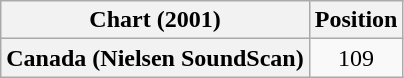<table class="wikitable plainrowheaders" style="text-align:center">
<tr>
<th scope="col">Chart (2001)</th>
<th scope="col">Position</th>
</tr>
<tr>
<th scope="row">Canada (Nielsen SoundScan)</th>
<td>109</td>
</tr>
</table>
